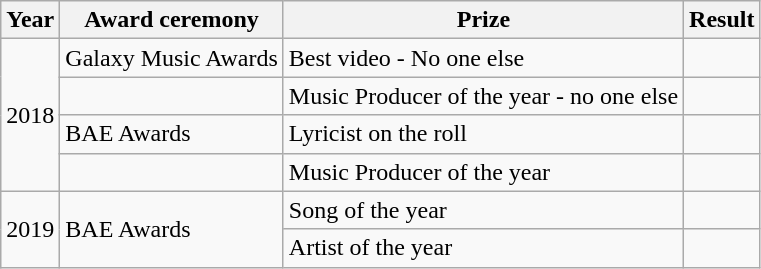<table class="wikitable">
<tr>
<th>Year</th>
<th>Award ceremony</th>
<th>Prize</th>
<th>Result</th>
</tr>
<tr>
<td rowspan="4">2018</td>
<td>Galaxy Music Awards</td>
<td>Best video - No one else</td>
<td></td>
</tr>
<tr>
<td></td>
<td>Music Producer of the year - no one else</td>
<td></td>
</tr>
<tr>
<td>BAE Awards</td>
<td>Lyricist on the roll</td>
<td></td>
</tr>
<tr>
<td></td>
<td>Music Producer of the year</td>
<td></td>
</tr>
<tr>
<td rowspan="5">2019</td>
<td rowspan="5">BAE Awards</td>
<td>Song of the year</td>
<td></td>
</tr>
<tr>
<td>Artist of the year</td>
<td></td>
</tr>
</table>
